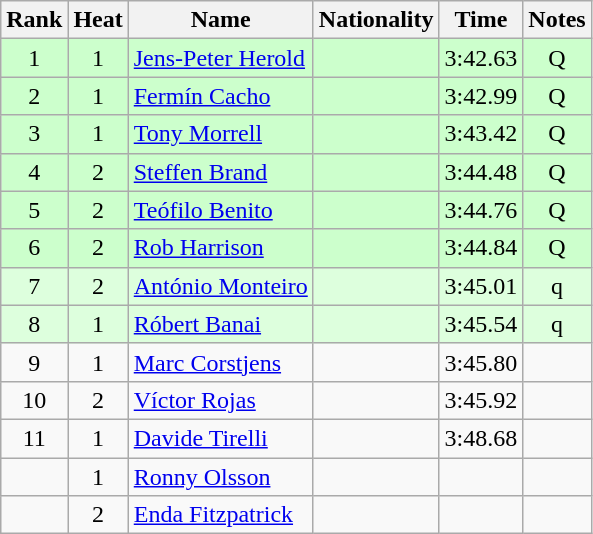<table class="wikitable sortable" style="text-align:center">
<tr>
<th>Rank</th>
<th>Heat</th>
<th>Name</th>
<th>Nationality</th>
<th>Time</th>
<th>Notes</th>
</tr>
<tr bgcolor=ccffcc>
<td>1</td>
<td>1</td>
<td align="left"><a href='#'>Jens-Peter Herold</a></td>
<td align=left></td>
<td>3:42.63</td>
<td>Q</td>
</tr>
<tr bgcolor=ccffcc>
<td>2</td>
<td>1</td>
<td align="left"><a href='#'>Fermín Cacho</a></td>
<td align=left></td>
<td>3:42.99</td>
<td>Q</td>
</tr>
<tr bgcolor=ccffcc>
<td>3</td>
<td>1</td>
<td align="left"><a href='#'>Tony Morrell</a></td>
<td align=left></td>
<td>3:43.42</td>
<td>Q</td>
</tr>
<tr bgcolor=ccffcc>
<td>4</td>
<td>2</td>
<td align="left"><a href='#'>Steffen Brand</a></td>
<td align=left></td>
<td>3:44.48</td>
<td>Q</td>
</tr>
<tr bgcolor=ccffcc>
<td>5</td>
<td>2</td>
<td align="left"><a href='#'>Teófilo Benito</a></td>
<td align=left></td>
<td>3:44.76</td>
<td>Q</td>
</tr>
<tr bgcolor=ccffcc>
<td>6</td>
<td>2</td>
<td align="left"><a href='#'>Rob Harrison</a></td>
<td align=left></td>
<td>3:44.84</td>
<td>Q</td>
</tr>
<tr bgcolor=ddffdd>
<td>7</td>
<td>2</td>
<td align="left"><a href='#'>António Monteiro</a></td>
<td align=left></td>
<td>3:45.01</td>
<td>q</td>
</tr>
<tr bgcolor=ddffdd>
<td>8</td>
<td>1</td>
<td align="left"><a href='#'>Róbert Banai</a></td>
<td align=left></td>
<td>3:45.54</td>
<td>q</td>
</tr>
<tr>
<td>9</td>
<td>1</td>
<td align="left"><a href='#'>Marc Corstjens</a></td>
<td align=left></td>
<td>3:45.80</td>
<td></td>
</tr>
<tr>
<td>10</td>
<td>2</td>
<td align="left"><a href='#'>Víctor Rojas</a></td>
<td align=left></td>
<td>3:45.92</td>
<td></td>
</tr>
<tr>
<td>11</td>
<td>1</td>
<td align="left"><a href='#'>Davide Tirelli</a></td>
<td align=left></td>
<td>3:48.68</td>
<td></td>
</tr>
<tr>
<td></td>
<td>1</td>
<td align="left"><a href='#'>Ronny Olsson</a></td>
<td align=left></td>
<td></td>
<td></td>
</tr>
<tr>
<td></td>
<td>2</td>
<td align="left"><a href='#'>Enda Fitzpatrick</a></td>
<td align=left></td>
<td></td>
<td></td>
</tr>
</table>
